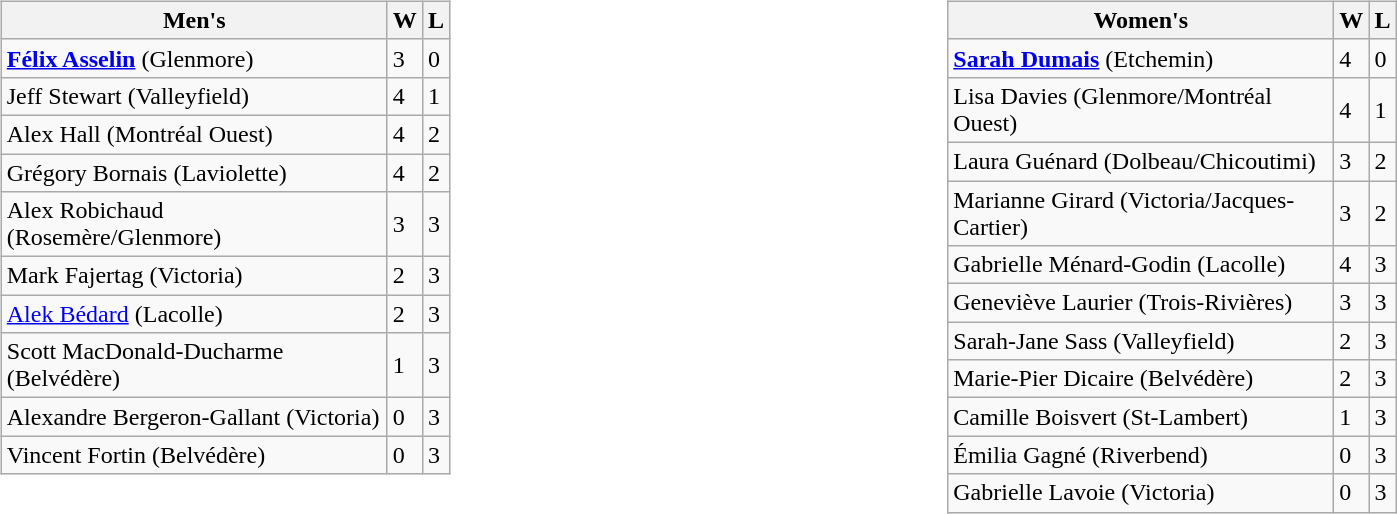<table>
<tr>
<td valign=top width=20%><br><table class=wikitable>
<tr>
<th width=250>Men's</th>
<th>W</th>
<th>L</th>
</tr>
<tr>
<td><strong><a href='#'>Félix Asselin</a></strong> (Glenmore)</td>
<td>3</td>
<td>0</td>
</tr>
<tr>
<td>Jeff Stewart (Valleyfield)</td>
<td>4</td>
<td>1</td>
</tr>
<tr>
<td>Alex Hall (Montréal Ouest)</td>
<td>4</td>
<td>2</td>
</tr>
<tr>
<td>Grégory Bornais (Laviolette)</td>
<td>4</td>
<td>2</td>
</tr>
<tr>
<td>Alex Robichaud (Rosemère/Glenmore)</td>
<td>3</td>
<td>3</td>
</tr>
<tr>
<td>Mark Fajertag (Victoria)</td>
<td>2</td>
<td>3</td>
</tr>
<tr>
<td><a href='#'>Alek Bédard</a> (Lacolle)</td>
<td>2</td>
<td>3</td>
</tr>
<tr>
<td>Scott MacDonald-Ducharme (Belvédère)</td>
<td>1</td>
<td>3</td>
</tr>
<tr>
<td>Alexandre Bergeron-Gallant (Victoria)</td>
<td>0</td>
<td>3</td>
</tr>
<tr>
<td>Vincent Fortin (Belvédère)</td>
<td>0</td>
<td>3</td>
</tr>
</table>
</td>
<td valign=top width=20%><br><table class=wikitable>
<tr>
<th width=250>Women's</th>
<th>W</th>
<th>L</th>
</tr>
<tr>
<td><strong><a href='#'>Sarah Dumais</a></strong> (Etchemin)</td>
<td>4</td>
<td>0</td>
</tr>
<tr>
<td>Lisa Davies (Glenmore/Montréal Ouest)</td>
<td>4</td>
<td>1</td>
</tr>
<tr>
<td>Laura Guénard (Dolbeau/Chicoutimi)</td>
<td>3</td>
<td>2</td>
</tr>
<tr>
<td>Marianne Girard (Victoria/Jacques-Cartier)</td>
<td>3</td>
<td>2</td>
</tr>
<tr>
<td>Gabrielle Ménard-Godin (Lacolle)</td>
<td>4</td>
<td>3</td>
</tr>
<tr>
<td>Geneviève Laurier (Trois-Rivières)</td>
<td>3</td>
<td>3</td>
</tr>
<tr>
<td>Sarah-Jane Sass (Valleyfield)</td>
<td>2</td>
<td>3</td>
</tr>
<tr>
<td>Marie-Pier Dicaire (Belvédère)</td>
<td>2</td>
<td>3</td>
</tr>
<tr>
<td>Camille Boisvert (St-Lambert)</td>
<td>1</td>
<td>3</td>
</tr>
<tr>
<td>Émilia Gagné (Riverbend)</td>
<td>0</td>
<td>3</td>
</tr>
<tr>
<td>Gabrielle Lavoie (Victoria)</td>
<td>0</td>
<td>3</td>
</tr>
</table>
</td>
</tr>
</table>
